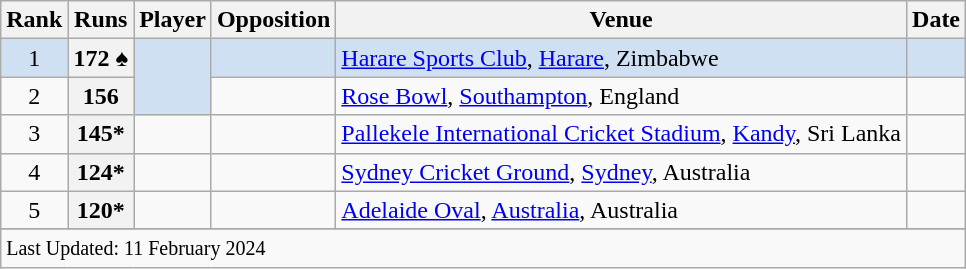<table class="wikitable plainrowheaders sortable">
<tr>
<th scope=col>Rank</th>
<th scope=col>Runs</th>
<th scope=col>Player</th>
<th scope=col>Opposition</th>
<th scope=col>Venue</th>
<th scope=col>Date</th>
</tr>
<tr bgcolor=#cee0f2>
<td align=center>1</td>
<th scope=row style=text-align:center;>172 ♠</th>
<td rowspan=2></td>
<td></td>
<td><a href='#'>Harare Sports Club</a>, <a href='#'>Harare</a>, Zimbabwe</td>
<td></td>
</tr>
<tr>
<td align=center>2</td>
<th scope=row style=text-align:center;>156</th>
<td></td>
<td><a href='#'>Rose Bowl</a>, <a href='#'>Southampton</a>, England</td>
<td></td>
</tr>
<tr>
<td align=center>3</td>
<th scope=row style=text-align:center;>145*</th>
<td></td>
<td></td>
<td><a href='#'>Pallekele International Cricket Stadium</a>, <a href='#'>Kandy</a>, Sri Lanka</td>
<td></td>
</tr>
<tr>
<td align=center>4</td>
<th scope=row style=text-align:center;>124*</th>
<td></td>
<td></td>
<td><a href='#'>Sydney Cricket Ground</a>, <a href='#'>Sydney</a>, Australia</td>
<td></td>
</tr>
<tr>
<td align=center>5</td>
<th scope=row style=text-align:center;>120*</th>
<td></td>
<td></td>
<td><a href='#'>Adelaide Oval</a>, <a href='#'>Australia</a>, Australia</td>
<td></td>
</tr>
<tr>
</tr>
<tr class=sortbottom>
<td colspan=6><small>Last Updated: 11 February 2024</small></td>
</tr>
</table>
